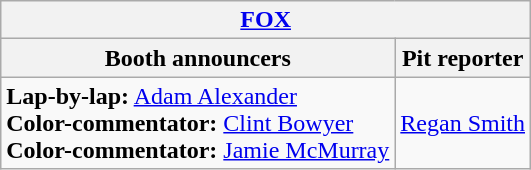<table class="wikitable">
<tr>
<th colspan="2"><a href='#'>FOX</a></th>
</tr>
<tr>
<th>Booth announcers</th>
<th>Pit reporter</th>
</tr>
<tr>
<td><strong>Lap-by-lap:</strong> <a href='#'>Adam Alexander</a><br><strong>Color-commentator:</strong> <a href='#'>Clint Bowyer</a><br><strong>Color-commentator:</strong> <a href='#'>Jamie McMurray</a></td>
<td><a href='#'>Regan Smith</a></td>
</tr>
</table>
